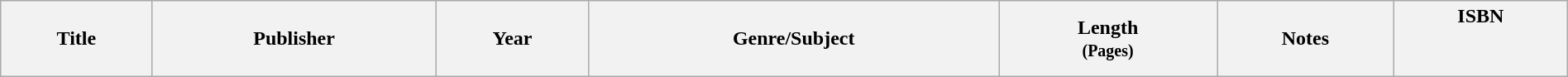<table class="wikitable" style="width:100%; margin:auto;">
<tr>
<th>Title</th>
<th>Publisher</th>
<th>Year</th>
<th>Genre/Subject</th>
<th>Length<br><small>(Pages)</small></th>
<th>Notes</th>
<th>ISBN<br><br>


<br>




</th>
</tr>
</table>
